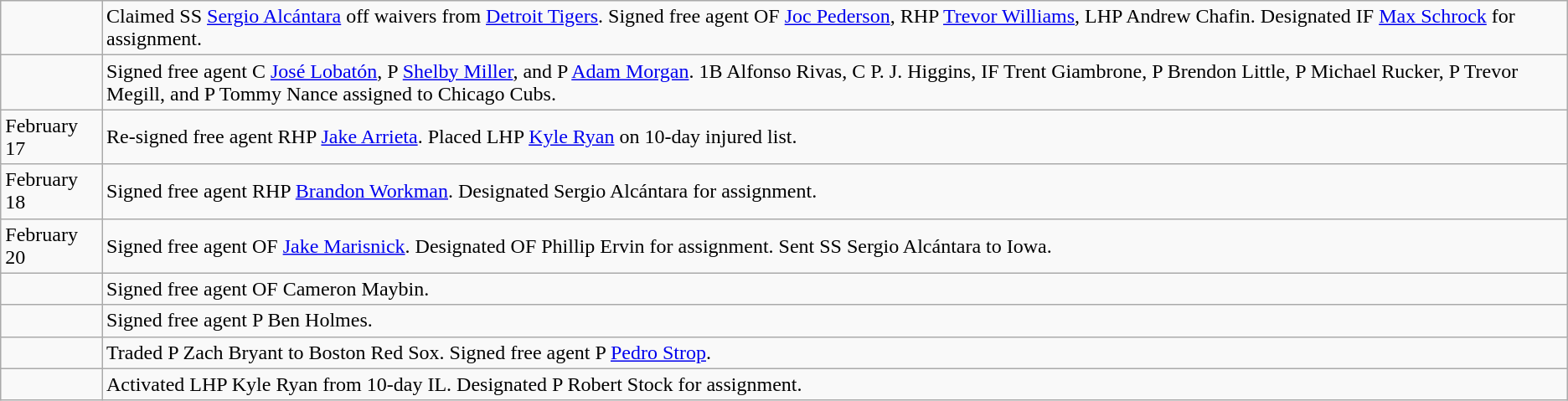<table class="wikitable">
<tr>
<td></td>
<td>Claimed SS <a href='#'>Sergio Alcántara</a> off waivers from <a href='#'>Detroit Tigers</a>. Signed free agent OF <a href='#'>Joc Pederson</a>, RHP <a href='#'>Trevor Williams</a>, LHP Andrew Chafin. Designated IF <a href='#'>Max Schrock</a> for assignment.</td>
</tr>
<tr>
<td></td>
<td>Signed free agent C <a href='#'>José Lobatón</a>, P <a href='#'>Shelby Miller</a>, and P <a href='#'>Adam Morgan</a>. 1B Alfonso Rivas, C P. J. Higgins, IF Trent Giambrone, P Brendon Little, P Michael Rucker, P Trevor Megill, and P Tommy Nance assigned to Chicago Cubs.</td>
</tr>
<tr>
<td>February 17</td>
<td>Re-signed free agent RHP <a href='#'>Jake Arrieta</a>. Placed LHP <a href='#'>Kyle Ryan</a> on 10-day injured list.</td>
</tr>
<tr>
<td>February 18</td>
<td>Signed free agent RHP <a href='#'>Brandon Workman</a>. Designated Sergio Alcántara for assignment.</td>
</tr>
<tr>
<td>February 20</td>
<td>Signed free agent OF <a href='#'>Jake Marisnick</a>. Designated OF Phillip Ervin for assignment. Sent SS Sergio Alcántara to Iowa.</td>
</tr>
<tr>
<td></td>
<td>Signed free agent OF Cameron Maybin.</td>
</tr>
<tr>
<td></td>
<td>Signed free agent P Ben Holmes.</td>
</tr>
<tr>
<td></td>
<td>Traded P Zach Bryant to Boston Red Sox. Signed free agent P <a href='#'>Pedro Strop</a>.</td>
</tr>
<tr>
<td></td>
<td>Activated LHP Kyle Ryan from 10-day IL. Designated P Robert Stock for assignment.</td>
</tr>
</table>
